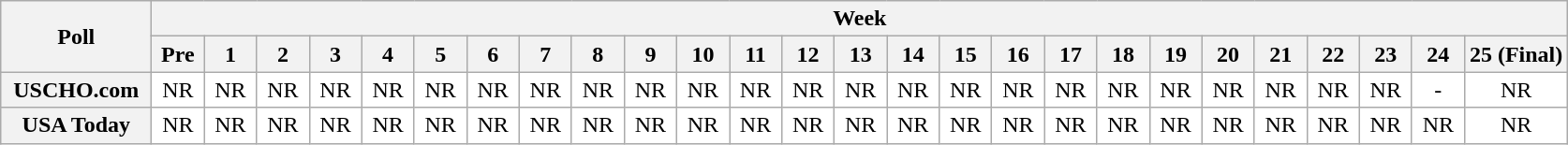<table class="wikitable" style="white-space:nowrap;">
<tr>
<th scope="col" width="100" rowspan="2">Poll</th>
<th colspan="26">Week</th>
</tr>
<tr>
<th scope="col" width="30">Pre</th>
<th scope="col" width="30">1</th>
<th scope="col" width="30">2</th>
<th scope="col" width="30">3</th>
<th scope="col" width="30">4</th>
<th scope="col" width="30">5</th>
<th scope="col" width="30">6</th>
<th scope="col" width="30">7</th>
<th scope="col" width="30">8</th>
<th scope="col" width="30">9</th>
<th scope="col" width="30">10</th>
<th scope="col" width="30">11</th>
<th scope="col" width="30">12</th>
<th scope="col" width="30">13</th>
<th scope="col" width="30">14</th>
<th scope="col" width="30">15</th>
<th scope="col" width="30">16</th>
<th scope="col" width="30">17</th>
<th scope="col" width="30">18</th>
<th scope="col" width="30">19</th>
<th scope="col" width="30">20</th>
<th scope="col" width="30">21</th>
<th scope="col" width="30">22</th>
<th scope="col" width="30">23</th>
<th scope="col" width="30">24</th>
<th scope="col" width="30">25 (Final)</th>
</tr>
<tr style="text-align:center;">
<th>USCHO.com</th>
<td bgcolor=FFFFFF>NR</td>
<td bgcolor=FFFFFF>NR</td>
<td bgcolor=FFFFFF>NR</td>
<td bgcolor=FFFFFF>NR</td>
<td bgcolor=FFFFFF>NR</td>
<td bgcolor=FFFFFF>NR</td>
<td bgcolor=FFFFFF>NR</td>
<td bgcolor=FFFFFF>NR</td>
<td bgcolor=FFFFFF>NR</td>
<td bgcolor=FFFFFF>NR</td>
<td bgcolor=FFFFFF>NR</td>
<td bgcolor=FFFFFF>NR</td>
<td bgcolor=FFFFFF>NR</td>
<td bgcolor=FFFFFF>NR</td>
<td bgcolor=FFFFFF>NR</td>
<td bgcolor=FFFFFF>NR</td>
<td bgcolor=FFFFFF>NR</td>
<td bgcolor=FFFFFF>NR</td>
<td bgcolor=FFFFFF>NR</td>
<td bgcolor=FFFFFF>NR</td>
<td bgcolor=FFFFFF>NR</td>
<td bgcolor=FFFFFF>NR</td>
<td bgcolor=FFFFFF>NR</td>
<td bgcolor=FFFFFF>NR</td>
<td bgcolor=FFFFFF>-</td>
<td bgcolor=FFFFFF>NR</td>
</tr>
<tr style="text-align:center;">
<th>USA Today</th>
<td bgcolor=FFFFFF>NR</td>
<td bgcolor=FFFFFF>NR</td>
<td bgcolor=FFFFFF>NR</td>
<td bgcolor=FFFFFF>NR</td>
<td bgcolor=FFFFFF>NR</td>
<td bgcolor=FFFFFF>NR</td>
<td bgcolor=FFFFFF>NR</td>
<td bgcolor=FFFFFF>NR</td>
<td bgcolor=FFFFFF>NR</td>
<td bgcolor=FFFFFF>NR</td>
<td bgcolor=FFFFFF>NR</td>
<td bgcolor=FFFFFF>NR</td>
<td bgcolor=FFFFFF>NR</td>
<td bgcolor=FFFFFF>NR</td>
<td bgcolor=FFFFFF>NR</td>
<td bgcolor=FFFFFF>NR</td>
<td bgcolor=FFFFFF>NR</td>
<td bgcolor=FFFFFF>NR</td>
<td bgcolor=FFFFFF>NR</td>
<td bgcolor=FFFFFF>NR</td>
<td bgcolor=FFFFFF>NR</td>
<td bgcolor=FFFFFF>NR</td>
<td bgcolor=FFFFFF>NR</td>
<td bgcolor=FFFFFF>NR</td>
<td bgcolor=FFFFFF>NR</td>
<td bgcolor=FFFFFF>NR</td>
</tr>
</table>
